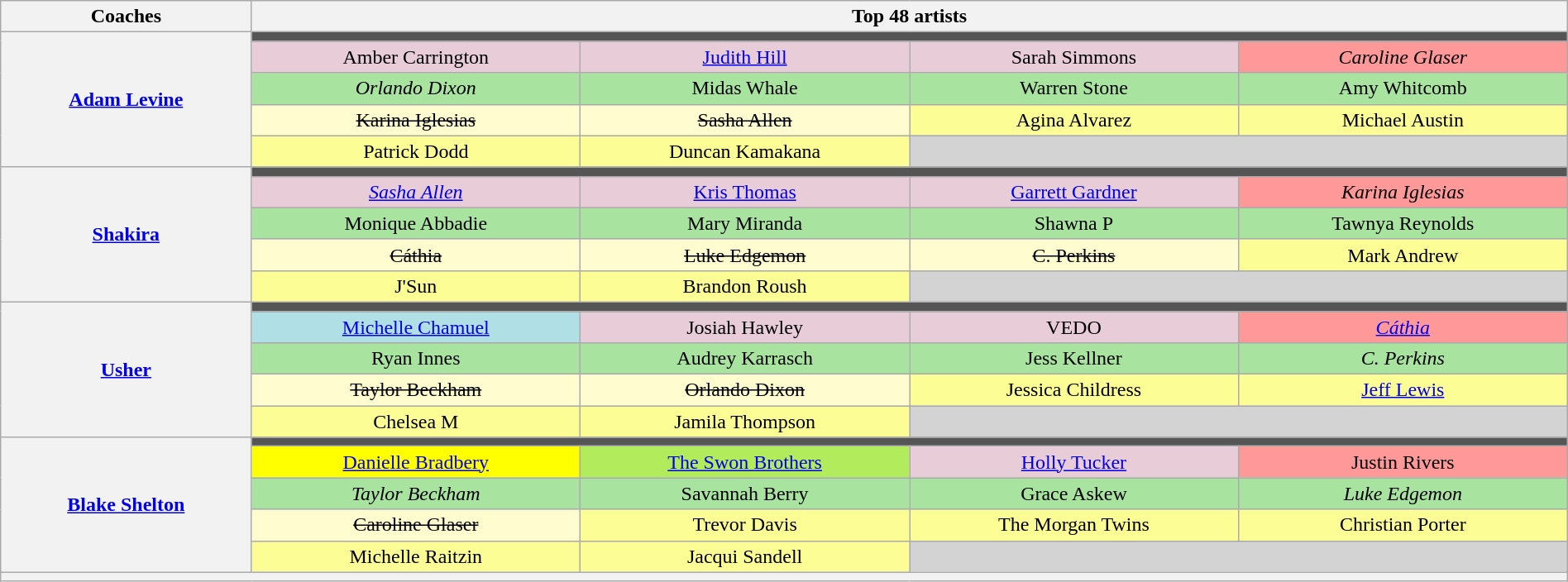<table class="wikitable" style="text-align:center; width:100%;">
<tr>
<th scope="col" style="width:16%;">Coaches</th>
<th colspan="6" style="width:84%;">Top 48 artists</th>
</tr>
<tr>
<th rowspan="5"><a href='#'>Adam Levine</a></th>
<td colspan="4" style="background:#555;"></td>
</tr>
<tr>
<td style="width:21%; background:#E8CCD7;">Amber Carrington</td>
<td style="width:21%; background:#e8ccd7;"><a href='#'>Judith Hill</a></td>
<td style="width:21%; background:#e8ccd7;">Sarah Simmons</td>
<td style="width:21%; background:#f99;"><em>Caroline Glaser</em></td>
</tr>
<tr>
<td style="background:#A8E4A0;"><em>Orlando Dixon</em></td>
<td style="background:#A8E4A0;">Midas Whale</td>
<td style="width:17%; background:#A8E4A0;">Warren Stone</td>
<td style="background:#A8E4A0;">Amy Whitcomb</td>
</tr>
<tr>
<td style="background:#FFFDD0;"><s>Karina Iglesias</s></td>
<td style="background:#FFFDD0;"><s>Sasha Allen</s></td>
<td style="background:#FDFD96;">Agina Alvarez</td>
<td style="background:#FDFD96;">Michael Austin</td>
</tr>
<tr>
<td style="background:#FDFD96;">Patrick Dodd</td>
<td style="background:#FDFD96;">Duncan Kamakana</td>
<td style="background:lightgrey;" colspan="2"></td>
</tr>
<tr>
<th rowspan="5"><a href='#'>Shakira</a></th>
<td colspan="4" style="background:#555;"></td>
</tr>
<tr>
<td style="background:#E8CCD7;"><em><a href='#'>Sasha Allen</a></em></td>
<td style="background:#E8CCD7;"><a href='#'>Kris Thomas</a></td>
<td style="background:#E8CCD7;"><a href='#'>Garrett Gardner</a></td>
<td style="background:#f99;"><em>Karina Iglesias</em></td>
</tr>
<tr>
<td style="background:#A8E4A0;">Monique Abbadie</td>
<td style="background:#A8E4A0;">Mary Miranda</td>
<td style="background:#A8E4A0;">Shawna P</td>
<td style="background:#A8E4A0;">Tawnya Reynolds</td>
</tr>
<tr>
<td style="background:#FFFDD0;"><s>Cáthia</s></td>
<td style="background:#FFFDD0;"><s>Luke Edgemon</s></td>
<td style="background:#FFFDD0;"><s>C. Perkins</s></td>
<td style="background:#FDFD96;">Mark Andrew</td>
</tr>
<tr>
<td style="background:#FDFD96;">J'Sun</td>
<td style="background:#FDFD96;">Brandon Roush</td>
<td style="background:lightgrey;" colspan="2"></td>
</tr>
<tr>
<th rowspan="5"><a href='#'>Usher</a></th>
<td colspan="4" style="background:#555;"></td>
</tr>
<tr>
<td style="background:#B0E0E6;"><a href='#'>Michelle Chamuel</a></td>
<td style="background:#E8CCD7;">Josiah Hawley</td>
<td style="background:#E8CCD7;">VEDO</td>
<td style="background:#f99;"><em><a href='#'>Cáthia</a></em></td>
</tr>
<tr>
<td style="background:#A8E4A0;">Ryan Innes</td>
<td style="background:#A8E4A0;">Audrey Karrasch</td>
<td style="background:#A8E4A0;">Jess Kellner</td>
<td style="background:#A8E4A0;"><em>C. Perkins</em></td>
</tr>
<tr>
<td style="background:#FFFDD0;"><s>Taylor Beckham</s></td>
<td style="background:#FFFDD0;"><s>Orlando Dixon</s></td>
<td style="background:#FDFD96;">Jessica Childress</td>
<td style="background:#FDFD96;"><a href='#'>Jeff Lewis</a></td>
</tr>
<tr>
<td style="background:#FDFD96;">Chelsea M</td>
<td style="background:#FDFD96;">Jamila Thompson</td>
<td style="background:lightgrey;" colspan="2"></td>
</tr>
<tr>
<th rowspan="5"><a href='#'>Blake Shelton</a></th>
<td colspan="4" style="background:#555;"></td>
</tr>
<tr>
<td style="background:yellow;"><a href='#'>Danielle Bradbery</a></td>
<td style="background:#B2EC5D;"><a href='#'>The Swon Brothers</a></td>
<td style="background:#E8CCD7;"><a href='#'>Holly Tucker</a></td>
<td style="background:#f99;">Justin Rivers</td>
</tr>
<tr>
<td style="background:#A8E4A0;"><em>Taylor Beckham</em></td>
<td style="background:#A8E4A0;">Savannah Berry</td>
<td style="background:#A8E4A0;">Grace Askew</td>
<td style="background:#A8E4A0;"><em>Luke Edgemon</em></td>
</tr>
<tr>
<td style="background:#FFFDD0;"><s>Caroline Glaser</s></td>
<td style="background:#FDFD96;">Trevor Davis</td>
<td style="background:#FDFD96;">The Morgan Twins</td>
<td style="background:#FDFD96;">Christian Porter</td>
</tr>
<tr>
<td style="background:#FDFD96;">Michelle Raitzin</td>
<td style="background:#FDFD96;">Jacqui Sandell</td>
<td style="background:lightgrey;" colspan="2"></td>
</tr>
<tr>
<th style="font-size:90%; line-height:12px;" colspan="5"><small></small></th>
</tr>
</table>
